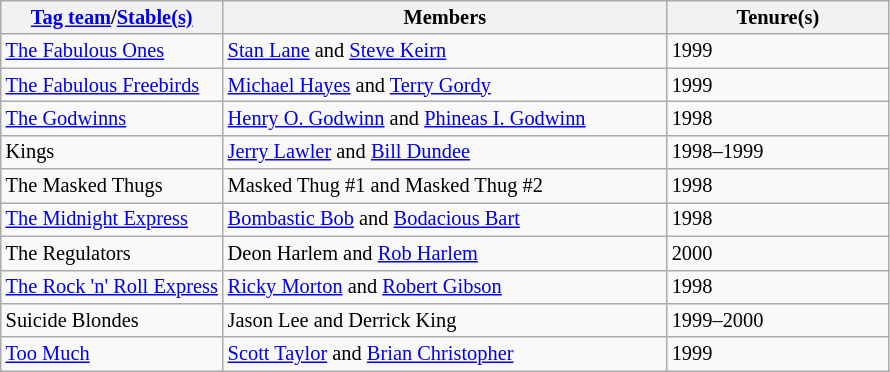<table style="font-size: 85%; text-align: left;" class="wikitable">
<tr>
<th width="25%"><a href='#'>Tag team</a>/<a href='#'>Stable(s)</a></th>
<th width="50%">Members</th>
<th width="25%">Tenure(s)</th>
</tr>
<tr>
<td><a href='#'>The Fabulous Ones</a></td>
<td><a href='#'>Stan Lane</a> and <a href='#'>Steve Keirn</a></td>
<td>1999</td>
</tr>
<tr>
<td><a href='#'>The Fabulous Freebirds</a></td>
<td><a href='#'>Michael Hayes</a> and <a href='#'>Terry Gordy</a></td>
<td>1999</td>
</tr>
<tr>
<td><a href='#'>The Godwinns</a></td>
<td><a href='#'>Henry O. Godwinn</a> and <a href='#'>Phineas I. Godwinn</a></td>
<td>1998</td>
</tr>
<tr>
<td>Kings</td>
<td><a href='#'>Jerry Lawler</a> and <a href='#'>Bill Dundee</a></td>
<td>1998–1999</td>
</tr>
<tr>
<td>The Masked Thugs</td>
<td>Masked Thug #1 and Masked Thug #2</td>
<td>1998</td>
</tr>
<tr>
<td><a href='#'>The Midnight Express</a></td>
<td><a href='#'>Bombastic Bob</a> and <a href='#'>Bodacious Bart</a></td>
<td>1998</td>
</tr>
<tr>
<td>The Regulators</td>
<td>Deon Harlem and <a href='#'>Rob Harlem</a></td>
<td>2000</td>
</tr>
<tr>
<td><a href='#'>The Rock 'n' Roll Express</a></td>
<td><a href='#'>Ricky Morton</a> and <a href='#'>Robert Gibson</a></td>
<td>1998</td>
</tr>
<tr>
<td>Suicide Blondes</td>
<td>Jason Lee and Derrick King</td>
<td>1999–2000</td>
</tr>
<tr>
<td><a href='#'>Too Much</a></td>
<td><a href='#'>Scott Taylor</a> and <a href='#'>Brian Christopher</a></td>
<td>1999</td>
</tr>
</table>
